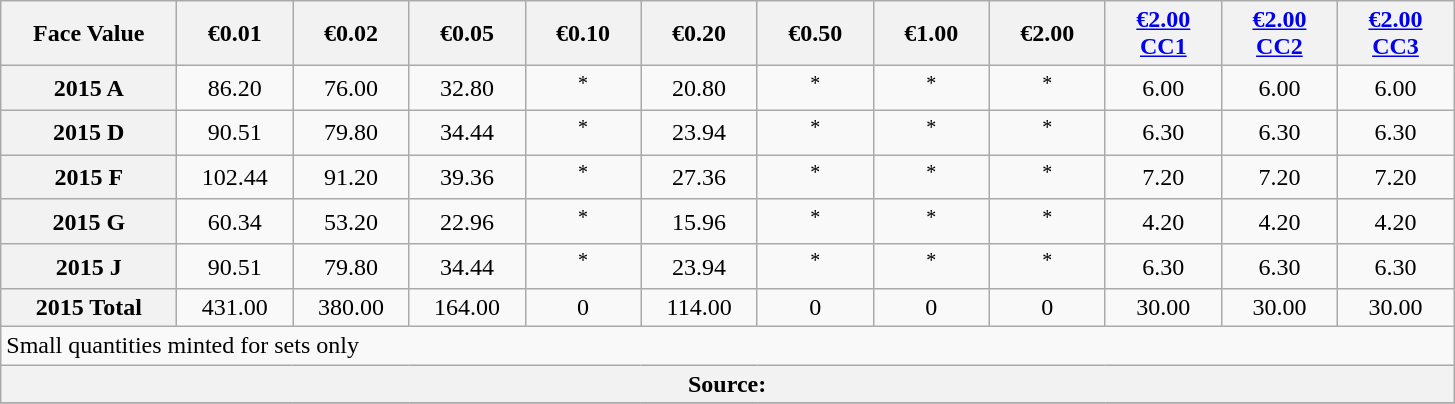<table class="wikitable" style="text-align:center">
<tr>
<th align=left width=110px>Face Value</th>
<th align=left width=70px>€0.01</th>
<th align=left width=70px>€0.02</th>
<th align=left width=70px>€0.05</th>
<th align=left width=70px>€0.10</th>
<th align=left width=70px>€0.20</th>
<th align=left width=70px>€0.50</th>
<th align=left width=70px>€1.00</th>
<th align=left width=70px>€2.00</th>
<th align=left width=70px><a href='#'>€2.00 CC1</a></th>
<th align=left width=70px><a href='#'>€2.00 CC2</a></th>
<th align=left width=70px><a href='#'>€2.00 CC3</a></th>
</tr>
<tr>
<th>2015 A</th>
<td>86.20</td>
<td>76.00</td>
<td>32.80</td>
<td><sup>*</sup></td>
<td>20.80</td>
<td><sup>*</sup></td>
<td><sup>*</sup></td>
<td><sup>*</sup></td>
<td>6.00</td>
<td>6.00</td>
<td>6.00</td>
</tr>
<tr>
<th>2015 D</th>
<td>90.51</td>
<td>79.80</td>
<td>34.44</td>
<td><sup>*</sup></td>
<td>23.94</td>
<td><sup>*</sup></td>
<td><sup>*</sup></td>
<td><sup>*</sup></td>
<td>6.30</td>
<td>6.30</td>
<td>6.30</td>
</tr>
<tr>
<th>2015 F</th>
<td>102.44</td>
<td>91.20</td>
<td>39.36</td>
<td><sup>*</sup></td>
<td>27.36</td>
<td><sup>*</sup></td>
<td><sup>*</sup></td>
<td><sup>*</sup></td>
<td>7.20</td>
<td>7.20</td>
<td>7.20</td>
</tr>
<tr>
<th>2015 G</th>
<td>60.34</td>
<td>53.20</td>
<td>22.96</td>
<td><sup>*</sup></td>
<td>15.96</td>
<td><sup>*</sup></td>
<td><sup>*</sup></td>
<td><sup>*</sup></td>
<td>4.20</td>
<td>4.20</td>
<td>4.20</td>
</tr>
<tr>
<th>2015 J</th>
<td>90.51</td>
<td>79.80</td>
<td>34.44</td>
<td><sup>*</sup></td>
<td>23.94</td>
<td><sup>*</sup></td>
<td><sup>*</sup></td>
<td><sup>*</sup></td>
<td>6.30</td>
<td>6.30</td>
<td>6.30</td>
</tr>
<tr>
<th>2015 Total</th>
<td>431.00</td>
<td>380.00</td>
<td>164.00</td>
<td>0</td>
<td>114.00</td>
<td>0</td>
<td>0</td>
<td>0</td>
<td>30.00</td>
<td>30.00</td>
<td>30.00</td>
</tr>
<tr>
<td align=left colspan=12> Small quantities minted for sets only</td>
</tr>
<tr>
<th colspan=12>Source:</th>
</tr>
<tr>
</tr>
</table>
